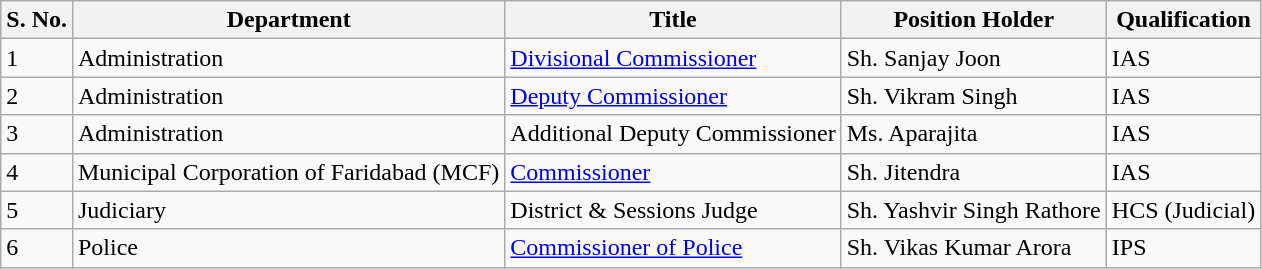<table class="wikitable">
<tr>
<th>S. No.</th>
<th>Department</th>
<th>Title</th>
<th>Position Holder</th>
<th>Qualification</th>
</tr>
<tr>
<td>1</td>
<td>Administration</td>
<td><a href='#'>Divisional Commissioner</a></td>
<td>Sh. Sanjay Joon</td>
<td>IAS</td>
</tr>
<tr>
<td>2</td>
<td>Administration</td>
<td><a href='#'>Deputy Commissioner</a></td>
<td>Sh. Vikram Singh</td>
<td>IAS</td>
</tr>
<tr>
<td>3</td>
<td>Administration</td>
<td>Additional Deputy Commissioner</td>
<td>Ms. Aparajita</td>
<td>IAS</td>
</tr>
<tr>
<td>4</td>
<td>Municipal Corporation of Faridabad (MCF)</td>
<td><a href='#'>Commissioner</a></td>
<td>Sh. Jitendra</td>
<td>IAS</td>
</tr>
<tr>
<td>5</td>
<td>Judiciary</td>
<td>District & Sessions Judge</td>
<td>Sh. Yashvir Singh Rathore</td>
<td>HCS (Judicial)</td>
</tr>
<tr>
<td>6</td>
<td>Police</td>
<td><a href='#'>Commissioner of Police</a></td>
<td>Sh. Vikas Kumar Arora</td>
<td>IPS</td>
</tr>
</table>
